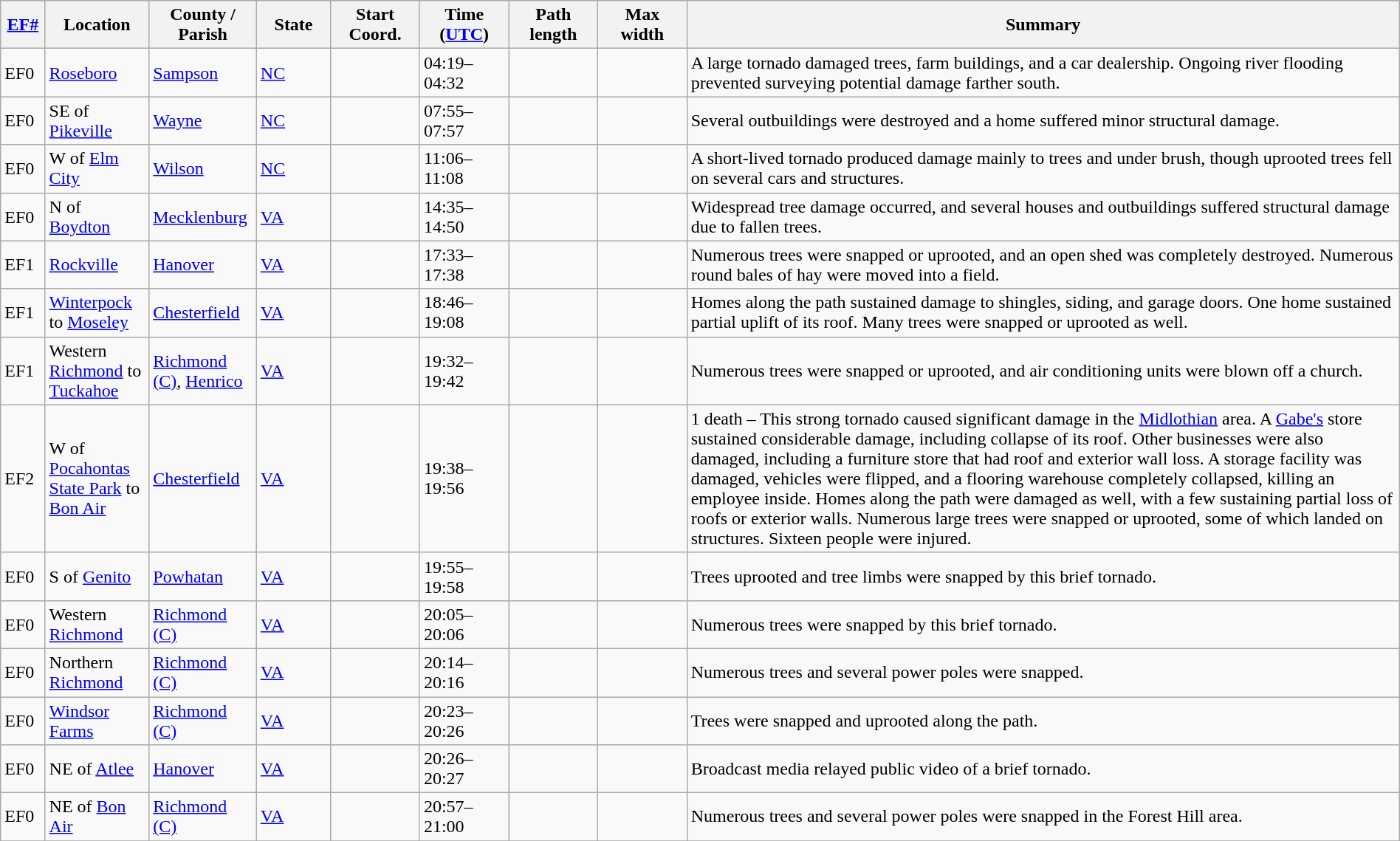<table class="wikitable sortable" style="width:100%;">
<tr>
<th scope="col" style="width:3%; text-align:center;"><a href='#'>EF#</a></th>
<th scope="col" style="width:7%; text-align:center;" class="unsortable">Location</th>
<th scope="col" style="width:6%; text-align:center;" class="unsortable">County / Parish</th>
<th scope="col" style="width:5%; text-align:center;">State</th>
<th scope="col" style="width:6%; text-align:center;">Start Coord.</th>
<th scope="col" style="width:6%; text-align:center;">Time (<a href='#'>UTC</a>)</th>
<th scope="col" style="width:6%; text-align:center;">Path length</th>
<th scope="col" style="width:6%; text-align:center;">Max width</th>
<th scope="col" class="unsortable" style="width:48%; text-align:center;">Summary</th>
</tr>
<tr>
<td bgcolor=>EF0</td>
<td><a href='#'>Roseboro</a></td>
<td><a href='#'>Sampson</a></td>
<td><a href='#'>NC</a></td>
<td></td>
<td>04:19–04:32</td>
<td></td>
<td></td>
<td>A large tornado damaged trees, farm buildings, and a car dealership. Ongoing river flooding prevented surveying potential damage farther south.</td>
</tr>
<tr>
<td bgcolor=>EF0</td>
<td>SE of <a href='#'>Pikeville</a></td>
<td><a href='#'>Wayne</a></td>
<td><a href='#'>NC</a></td>
<td></td>
<td>07:55–07:57</td>
<td></td>
<td></td>
<td>Several outbuildings were destroyed and a home suffered minor structural damage.</td>
</tr>
<tr>
<td bgcolor=>EF0</td>
<td>W of <a href='#'>Elm City</a></td>
<td><a href='#'>Wilson</a></td>
<td><a href='#'>NC</a></td>
<td></td>
<td>11:06–11:08</td>
<td></td>
<td></td>
<td>A short-lived tornado produced damage mainly to trees and under brush, though uprooted trees fell on several cars and structures.</td>
</tr>
<tr>
<td bgcolor=>EF0</td>
<td>N of <a href='#'>Boydton</a></td>
<td><a href='#'>Mecklenburg</a></td>
<td><a href='#'>VA</a></td>
<td></td>
<td>14:35–14:50</td>
<td></td>
<td></td>
<td>Widespread tree damage occurred, and several houses and outbuildings suffered structural damage due to fallen trees.</td>
</tr>
<tr>
<td bgcolor=>EF1</td>
<td><a href='#'>Rockville</a></td>
<td><a href='#'>Hanover</a></td>
<td><a href='#'>VA</a></td>
<td></td>
<td>17:33–17:38</td>
<td></td>
<td></td>
<td>Numerous trees were snapped or uprooted, and an open shed was completely destroyed. Numerous round bales of hay were moved into a field.</td>
</tr>
<tr>
<td bgcolor=>EF1</td>
<td><a href='#'>Winterpock</a> to <a href='#'>Moseley</a></td>
<td><a href='#'>Chesterfield</a></td>
<td><a href='#'>VA</a></td>
<td></td>
<td>18:46–19:08</td>
<td></td>
<td></td>
<td>Homes along the path sustained damage to shingles, siding, and garage doors. One home sustained partial uplift of its roof. Many trees were snapped or uprooted as well.</td>
</tr>
<tr>
<td bgcolor=>EF1</td>
<td>Western <a href='#'>Richmond</a> to <a href='#'>Tuckahoe</a></td>
<td><a href='#'>Richmond (C)</a>, <a href='#'>Henrico</a></td>
<td><a href='#'>VA</a></td>
<td></td>
<td>19:32–19:42</td>
<td></td>
<td></td>
<td>Numerous trees were snapped or uprooted, and air conditioning units were blown off a church.</td>
</tr>
<tr>
<td bgcolor=>EF2</td>
<td>W of <a href='#'>Pocahontas State Park</a> to <a href='#'>Bon Air</a></td>
<td><a href='#'>Chesterfield</a></td>
<td><a href='#'>VA</a></td>
<td></td>
<td>19:38–19:56</td>
<td></td>
<td></td>
<td>1 death – This strong tornado caused significant damage in the <a href='#'>Midlothian</a> area. A <a href='#'>Gabe's</a> store sustained considerable damage, including collapse of its roof. Other businesses were also damaged, including a furniture store that had roof and exterior wall loss. A storage facility was damaged, vehicles were flipped, and a flooring warehouse completely collapsed, killing an employee inside. Homes along the path were damaged as well, with a few sustaining partial loss of roofs or exterior walls. Numerous large trees were snapped or uprooted, some of which landed on structures. Sixteen people were injured.</td>
</tr>
<tr>
<td bgcolor=>EF0</td>
<td>S of <a href='#'>Genito</a></td>
<td><a href='#'>Powhatan</a></td>
<td><a href='#'>VA</a></td>
<td></td>
<td>19:55–19:58</td>
<td></td>
<td></td>
<td>Trees uprooted and tree limbs were snapped by this brief tornado.</td>
</tr>
<tr>
<td bgcolor=>EF0</td>
<td>Western <a href='#'>Richmond</a></td>
<td><a href='#'>Richmond (C)</a></td>
<td><a href='#'>VA</a></td>
<td></td>
<td>20:05–20:06</td>
<td></td>
<td></td>
<td>Numerous trees were snapped by this brief tornado.</td>
</tr>
<tr>
<td bgcolor=>EF0</td>
<td>Northern <a href='#'>Richmond</a></td>
<td><a href='#'>Richmond (C)</a></td>
<td><a href='#'>VA</a></td>
<td></td>
<td>20:14–20:16</td>
<td></td>
<td></td>
<td>Numerous trees and several power poles were snapped.</td>
</tr>
<tr>
<td bgcolor=>EF0</td>
<td><a href='#'>Windsor Farms</a></td>
<td><a href='#'>Richmond (C)</a></td>
<td><a href='#'>VA</a></td>
<td></td>
<td>20:23–20:26</td>
<td></td>
<td></td>
<td>Trees were snapped and uprooted along the path.</td>
</tr>
<tr>
<td bgcolor=>EF0</td>
<td>NE of <a href='#'>Atlee</a></td>
<td><a href='#'>Hanover</a></td>
<td><a href='#'>VA</a></td>
<td></td>
<td>20:26–20:27</td>
<td></td>
<td></td>
<td>Broadcast media relayed public video of a brief tornado.</td>
</tr>
<tr>
<td bgcolor=>EF0</td>
<td>NE of <a href='#'>Bon Air</a></td>
<td><a href='#'>Richmond (C)</a></td>
<td><a href='#'>VA</a></td>
<td></td>
<td>20:57–21:00</td>
<td></td>
<td></td>
<td>Numerous trees and several power poles were snapped in the Forest Hill area.</td>
</tr>
<tr>
</tr>
</table>
